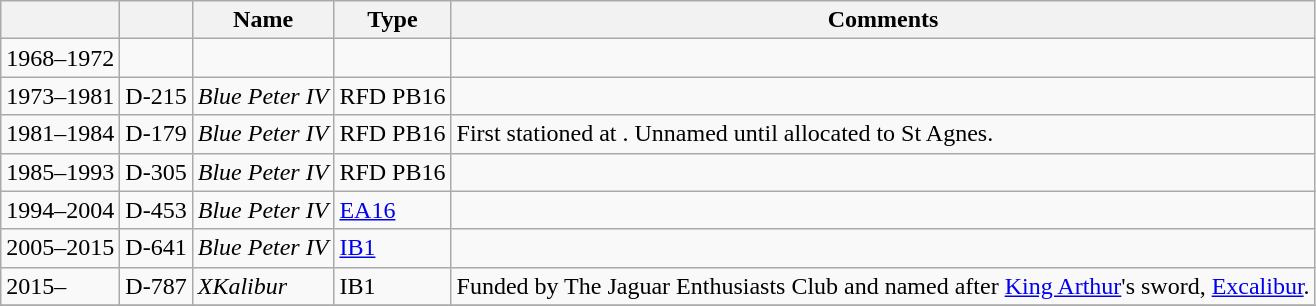<table class="wikitable sortable">
<tr>
<th></th>
<th></th>
<th>Name</th>
<th>Type</th>
<th class=unsortable>Comments</th>
</tr>
<tr>
<td>1968–1972</td>
<td></td>
<td></td>
<td></td>
<td></td>
</tr>
<tr>
<td>1973–1981</td>
<td>D-215</td>
<td><em>Blue Peter IV</em></td>
<td>RFD PB16</td>
<td></td>
</tr>
<tr>
<td>1981–1984</td>
<td>D-179</td>
<td><em>Blue Peter IV</em></td>
<td>RFD PB16</td>
<td>First stationed at . Unnamed until allocated to St Agnes.</td>
</tr>
<tr>
<td>1985–1993</td>
<td>D-305</td>
<td><em>Blue Peter IV</em></td>
<td>RFD PB16</td>
<td></td>
</tr>
<tr>
<td>1994–2004</td>
<td>D-453</td>
<td><em>Blue Peter IV</em></td>
<td><a href='#'>EA16</a></td>
<td></td>
</tr>
<tr>
<td>2005–2015</td>
<td>D-641</td>
<td><em>Blue Peter IV</em></td>
<td><a href='#'>IB1</a></td>
<td></td>
</tr>
<tr>
<td>2015–</td>
<td>D-787</td>
<td><em>XKalibur</em></td>
<td>IB1</td>
<td>Funded by The Jaguar Enthusiasts Club and named after <a href='#'>King Arthur</a>'s sword, <a href='#'>Excalibur</a>.</td>
</tr>
<tr>
</tr>
</table>
